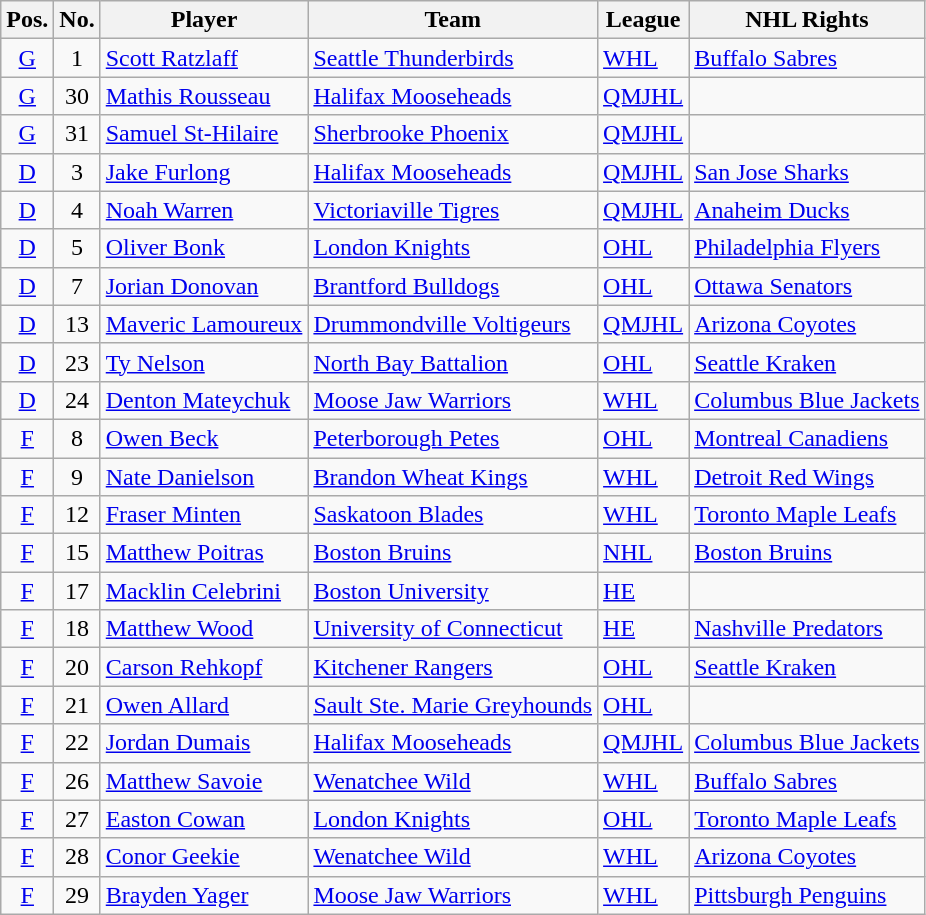<table class="wikitable sortable">
<tr>
<th>Pos.</th>
<th>No.</th>
<th>Player</th>
<th>Team</th>
<th>League</th>
<th>NHL Rights</th>
</tr>
<tr>
<td style="text-align:center;"><a href='#'>G</a></td>
<td style="text-align:center;">1</td>
<td><a href='#'>Scott Ratzlaff</a></td>
<td> <a href='#'>Seattle Thunderbirds</a></td>
<td> <a href='#'>WHL</a></td>
<td><a href='#'>Buffalo Sabres</a></td>
</tr>
<tr>
<td style="text-align:center;"><a href='#'>G</a></td>
<td style="text-align:center;">30</td>
<td><a href='#'>Mathis Rousseau</a></td>
<td> <a href='#'>Halifax Mooseheads</a></td>
<td> <a href='#'>QMJHL</a></td>
<td></td>
</tr>
<tr>
<td style="text-align:center;"><a href='#'>G</a></td>
<td style="text-align:center;">31</td>
<td><a href='#'>Samuel St-Hilaire</a></td>
<td> <a href='#'>Sherbrooke Phoenix</a></td>
<td> <a href='#'>QMJHL</a></td>
<td></td>
</tr>
<tr>
<td style="text-align:center;"><a href='#'>D</a></td>
<td style="text-align:center;">3</td>
<td><a href='#'>Jake Furlong</a></td>
<td> <a href='#'>Halifax Mooseheads</a></td>
<td> <a href='#'>QMJHL</a></td>
<td><a href='#'>San Jose Sharks</a></td>
</tr>
<tr>
<td style="text-align:center;"><a href='#'>D</a></td>
<td style="text-align:center;">4</td>
<td><a href='#'>Noah Warren</a></td>
<td> <a href='#'>Victoriaville Tigres</a></td>
<td> <a href='#'>QMJHL</a></td>
<td><a href='#'>Anaheim Ducks</a></td>
</tr>
<tr>
<td style="text-align:center;"><a href='#'>D</a></td>
<td style="text-align:center;">5</td>
<td><a href='#'>Oliver Bonk</a></td>
<td> <a href='#'>London Knights</a></td>
<td> <a href='#'>OHL</a></td>
<td><a href='#'>Philadelphia Flyers</a></td>
</tr>
<tr>
<td style="text-align:center;"><a href='#'>D</a></td>
<td style="text-align:center;">7</td>
<td><a href='#'>Jorian Donovan</a></td>
<td> <a href='#'>Brantford Bulldogs</a></td>
<td> <a href='#'>OHL</a></td>
<td><a href='#'>Ottawa Senators</a></td>
</tr>
<tr>
<td style="text-align:center;"><a href='#'>D</a></td>
<td style="text-align:center;">13</td>
<td><a href='#'>Maveric Lamoureux</a></td>
<td> <a href='#'>Drummondville Voltigeurs</a></td>
<td> <a href='#'>QMJHL</a></td>
<td><a href='#'>Arizona Coyotes</a></td>
</tr>
<tr>
<td style="text-align:center;"><a href='#'>D</a></td>
<td style="text-align:center;">23</td>
<td><a href='#'>Ty Nelson</a></td>
<td> <a href='#'>North Bay Battalion</a></td>
<td> <a href='#'>OHL</a></td>
<td><a href='#'>Seattle Kraken</a></td>
</tr>
<tr>
<td style="text-align:center;"><a href='#'>D</a></td>
<td style="text-align:center;">24</td>
<td><a href='#'>Denton Mateychuk</a></td>
<td> <a href='#'>Moose Jaw Warriors</a></td>
<td> <a href='#'>WHL</a></td>
<td><a href='#'>Columbus Blue Jackets</a></td>
</tr>
<tr>
<td style="text-align:center;"><a href='#'>F</a></td>
<td style="text-align:center;">8</td>
<td><a href='#'>Owen Beck</a></td>
<td> <a href='#'>Peterborough Petes</a></td>
<td> <a href='#'>OHL</a></td>
<td><a href='#'>Montreal Canadiens</a></td>
</tr>
<tr>
<td style="text-align:center;"><a href='#'>F</a></td>
<td style="text-align:center;">9</td>
<td><a href='#'>Nate Danielson</a></td>
<td> <a href='#'>Brandon Wheat Kings</a></td>
<td> <a href='#'>WHL</a></td>
<td><a href='#'>Detroit Red Wings</a></td>
</tr>
<tr>
<td style="text-align:center;"><a href='#'>F</a></td>
<td style="text-align:center;">12</td>
<td><a href='#'>Fraser Minten</a></td>
<td> <a href='#'>Saskatoon Blades</a></td>
<td> <a href='#'>WHL</a></td>
<td><a href='#'>Toronto Maple Leafs</a></td>
</tr>
<tr>
<td style="text-align:center;"><a href='#'>F</a></td>
<td style="text-align:center;">15</td>
<td><a href='#'>Matthew Poitras</a></td>
<td> <a href='#'>Boston Bruins</a></td>
<td> <a href='#'>NHL</a></td>
<td><a href='#'>Boston Bruins</a></td>
</tr>
<tr>
<td style="text-align:center;"><a href='#'>F</a></td>
<td style="text-align:center;">17</td>
<td><a href='#'>Macklin Celebrini</a></td>
<td> <a href='#'>Boston University</a></td>
<td> <a href='#'>HE</a></td>
<td></td>
</tr>
<tr>
<td style="text-align:center;"><a href='#'>F</a></td>
<td style="text-align:center;">18</td>
<td><a href='#'>Matthew Wood</a></td>
<td> <a href='#'>University of Connecticut</a></td>
<td> <a href='#'>HE</a></td>
<td><a href='#'>Nashville Predators</a></td>
</tr>
<tr>
<td style="text-align:center;"><a href='#'>F</a></td>
<td style="text-align:center;">20</td>
<td><a href='#'>Carson Rehkopf</a></td>
<td> <a href='#'>Kitchener Rangers</a></td>
<td> <a href='#'>OHL</a></td>
<td><a href='#'>Seattle Kraken</a></td>
</tr>
<tr>
<td style="text-align:center;"><a href='#'>F</a></td>
<td style="text-align:center;">21</td>
<td><a href='#'>Owen Allard</a></td>
<td> <a href='#'>Sault Ste. Marie Greyhounds</a></td>
<td> <a href='#'>OHL</a></td>
<td></td>
</tr>
<tr>
<td style="text-align:center;"><a href='#'>F</a></td>
<td style="text-align:center;">22</td>
<td><a href='#'>Jordan Dumais</a></td>
<td> <a href='#'>Halifax Mooseheads</a></td>
<td> <a href='#'>QMJHL</a></td>
<td><a href='#'>Columbus Blue Jackets</a></td>
</tr>
<tr>
<td style="text-align:center;"><a href='#'>F</a></td>
<td style="text-align:center;">26</td>
<td><a href='#'>Matthew Savoie</a></td>
<td> <a href='#'>Wenatchee Wild</a></td>
<td> <a href='#'>WHL</a></td>
<td><a href='#'>Buffalo Sabres</a></td>
</tr>
<tr>
<td style="text-align:center;"><a href='#'>F</a></td>
<td style="text-align:center;">27</td>
<td><a href='#'>Easton Cowan</a></td>
<td> <a href='#'>London Knights</a></td>
<td> <a href='#'>OHL</a></td>
<td><a href='#'>Toronto Maple Leafs</a></td>
</tr>
<tr>
<td style="text-align:center;"><a href='#'>F</a></td>
<td style="text-align:center;">28</td>
<td><a href='#'>Conor Geekie</a></td>
<td> <a href='#'>Wenatchee Wild</a></td>
<td> <a href='#'>WHL</a></td>
<td><a href='#'>Arizona Coyotes</a></td>
</tr>
<tr>
<td style="text-align:center;"><a href='#'>F</a></td>
<td style="text-align:center;">29</td>
<td><a href='#'>Brayden Yager</a></td>
<td> <a href='#'>Moose Jaw Warriors</a></td>
<td> <a href='#'>WHL</a></td>
<td><a href='#'>Pittsburgh Penguins</a></td>
</tr>
</table>
